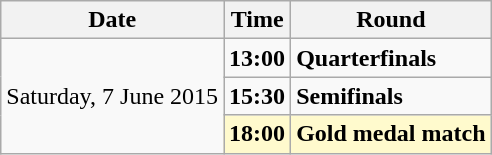<table class="wikitable">
<tr>
<th>Date</th>
<th>Time</th>
<th>Round</th>
</tr>
<tr>
<td rowspan="5">Saturday, 7 June 2015</td>
<td><strong>13:00</strong></td>
<td><strong>Quarterfinals</strong></td>
</tr>
<tr>
<td><strong>15:30</strong></td>
<td><strong>Semifinals</strong></td>
</tr>
<tr style="background:lemonchiffon;">
<td><strong>18:00</strong></td>
<td><strong>Gold medal match</strong></td>
</tr>
</table>
